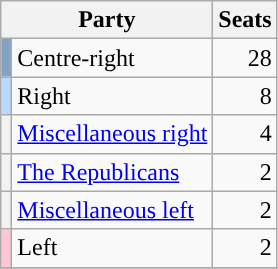<table class=wikitable>
<tr>
<th colspan=2>Party</th>
<th>Seats</th>
</tr>
<tr>
<th style="background-color: #82A2C6"></th>
<td>Centre-right</td>
<td align="right">28</td>
</tr>
<tr>
<th style="background-color: #b9daff"></th>
<td>Right</td>
<td align="right">8</td>
</tr>
<tr>
<th style="background-color: "></th>
<td><a href='#'>Miscellaneous right</a></td>
<td align="right">4</td>
</tr>
<tr>
<th style="background-color: "></th>
<td><a href='#'>The Republicans</a></td>
<td align="right">2</td>
</tr>
<tr>
<th style="background-color: "></th>
<td><a href='#'>Miscellaneous left</a></td>
<td align="right">2</td>
</tr>
<tr>
<th style="background-color: #ffc6d5"></th>
<td>Left</td>
<td align="right">2</td>
</tr>
<tr>
</tr>
</table>
